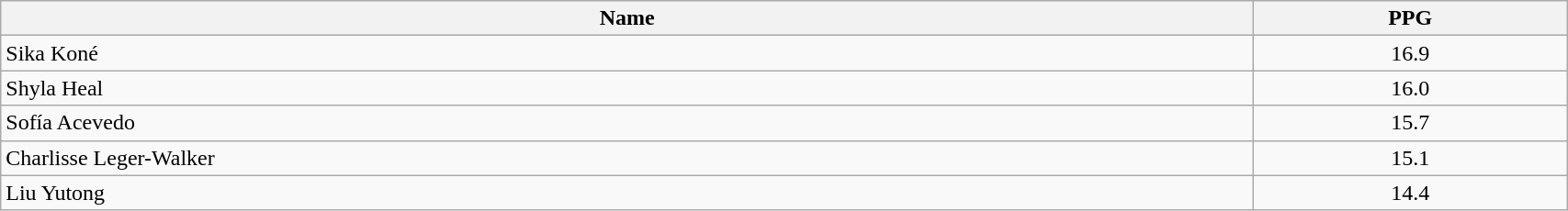<table class=wikitable width="90%">
<tr>
<th width="80%">Name</th>
<th width="20%">PPG</th>
</tr>
<tr>
<td> Sika Koné</td>
<td align=center>16.9</td>
</tr>
<tr>
<td> Shyla Heal</td>
<td align=center>16.0</td>
</tr>
<tr>
<td> Sofía Acevedo</td>
<td align=center>15.7</td>
</tr>
<tr>
<td> Charlisse Leger-Walker</td>
<td align=center>15.1</td>
</tr>
<tr>
<td> Liu Yutong</td>
<td align=center>14.4</td>
</tr>
</table>
